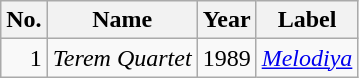<table class="wikitable">
<tr>
<th>No.</th>
<th>Name</th>
<th>Year</th>
<th>Label</th>
</tr>
<tr>
<td align="right">1</td>
<td align="center"><em>Terem Quartet</em></td>
<td align="center">1989</td>
<td align="center"><em><a href='#'>Melodiya</a></em></td>
</tr>
</table>
